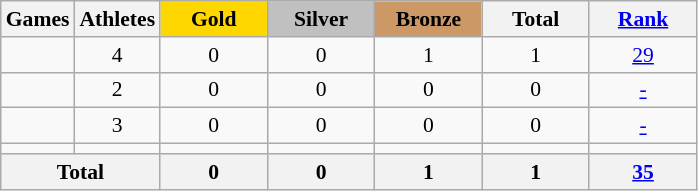<table class="wikitable sortable" style="text-align:center; font-size:90%;">
<tr>
<th>Games</th>
<th>Athletes</th>
<th style="background:gold; width:4.5em; font-weight:bold;">Gold</th>
<th style="background:silver; width:4.5em; font-weight:bold;">Silver</th>
<th style="background:#cc9966; width:4.5em; font-weight:bold;">Bronze</th>
<th style="width:4.5em; font-weight:bold;">Total</th>
<th style="width:4.5em; font-weight:bold;"><a href='#'>Rank</a></th>
</tr>
<tr>
<td align=left></td>
<td>4</td>
<td>0</td>
<td>0</td>
<td>1</td>
<td>1</td>
<td><a href='#'>29</a></td>
</tr>
<tr>
<td align=left></td>
<td>2</td>
<td>0</td>
<td>0</td>
<td>0</td>
<td>0</td>
<td><a href='#'>-</a></td>
</tr>
<tr>
<td align=left></td>
<td>3</td>
<td>0</td>
<td>0</td>
<td>0</td>
<td>0</td>
<td><a href='#'>-</a></td>
</tr>
<tr>
<td align=left><em></em></td>
<td></td>
<td></td>
<td></td>
<td></td>
<td></td>
<td></td>
</tr>
<tr>
<th colspan=2>Total</th>
<th>0</th>
<th>0</th>
<th>1</th>
<th>1</th>
<th><a href='#'>35</a></th>
</tr>
</table>
